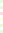<table style="font-size: 85%">
<tr>
<td style="background:#dfd;"></td>
</tr>
<tr>
<td style="background:#dfd;"></td>
</tr>
<tr>
<td style="background:#fdd;"></td>
</tr>
<tr>
<td style="background:#ffd;"></td>
</tr>
<tr>
<td style="background:#dfd;"></td>
</tr>
<tr>
<td style="background:#dfd;"></td>
</tr>
</table>
